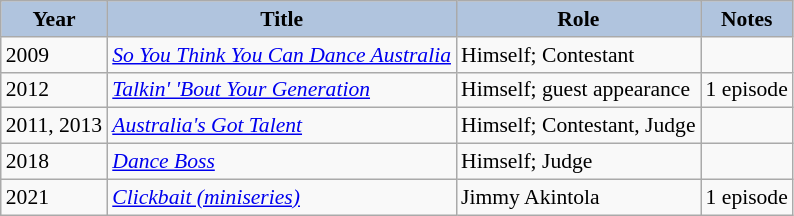<table class="wikitable" style="font-size:90%">
<tr style="text-align:center;">
<th style="background:#B0C4DE;">Year</th>
<th style="background:#B0C4DE;">Title</th>
<th style="background:#B0C4DE;">Role</th>
<th style="background:#B0C4DE;">Notes</th>
</tr>
<tr>
<td>2009</td>
<td><em><a href='#'>So You Think You Can Dance Australia</a></em></td>
<td>Himself; Contestant</td>
<td></td>
</tr>
<tr>
<td>2012</td>
<td><em><a href='#'>Talkin' 'Bout Your Generation</a></em></td>
<td>Himself; guest appearance</td>
<td>1 episode</td>
</tr>
<tr>
<td>2011, 2013</td>
<td><em><a href='#'>Australia's Got Talent</a></em></td>
<td>Himself; Contestant, Judge</td>
<td></td>
</tr>
<tr>
<td>2018</td>
<td><em><a href='#'>Dance Boss</a></em></td>
<td>Himself; Judge</td>
<td></td>
</tr>
<tr>
<td>2021</td>
<td><em><a href='#'>Clickbait (miniseries)</a></em></td>
<td>Jimmy Akintola</td>
<td>1 episode</td>
</tr>
</table>
